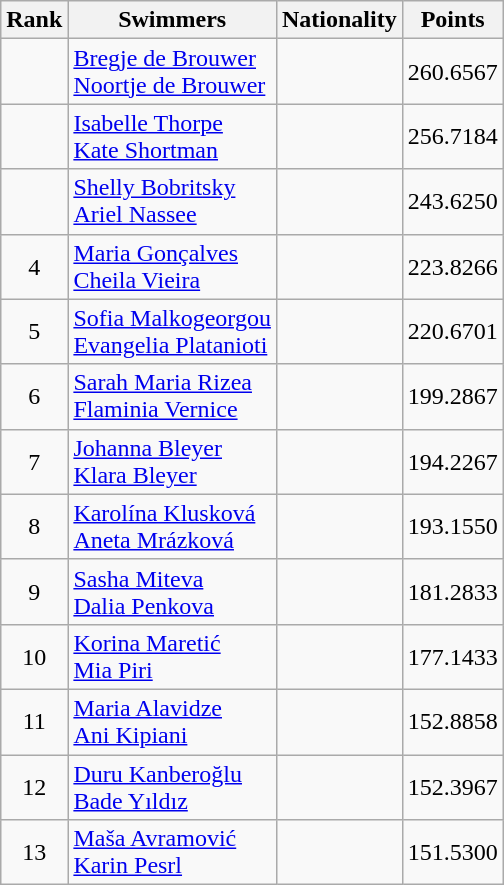<table class="wikitable sortable" style="text-align:center">
<tr>
<th>Rank</th>
<th>Swimmers</th>
<th>Nationality</th>
<th>Points</th>
</tr>
<tr>
<td></td>
<td align=left><a href='#'>Bregje de Brouwer</a><br><a href='#'>Noortje de Brouwer</a></td>
<td align=left></td>
<td>260.6567</td>
</tr>
<tr>
<td></td>
<td align=left><a href='#'>Isabelle Thorpe</a> <br><a href='#'>Kate Shortman</a></td>
<td align=left></td>
<td>256.7184</td>
</tr>
<tr>
<td></td>
<td align=left><a href='#'>Shelly Bobritsky</a><br><a href='#'>Ariel Nassee</a></td>
<td align=left></td>
<td>243.6250</td>
</tr>
<tr>
<td>4</td>
<td align=left><a href='#'>Maria Gonçalves</a><br><a href='#'>Cheila Vieira</a></td>
<td align=left></td>
<td>223.8266</td>
</tr>
<tr>
<td>5</td>
<td align=left><a href='#'>Sofia Malkogeorgou</a><br><a href='#'>Evangelia Platanioti</a></td>
<td align=left></td>
<td>220.6701</td>
</tr>
<tr>
<td>6</td>
<td align=left><a href='#'>Sarah Maria Rizea</a><br><a href='#'>Flaminia Vernice</a></td>
<td align=left></td>
<td>199.2867</td>
</tr>
<tr>
<td>7</td>
<td align=left><a href='#'>Johanna Bleyer</a><br><a href='#'>Klara Bleyer</a></td>
<td align=left></td>
<td>194.2267</td>
</tr>
<tr>
<td>8</td>
<td align=left><a href='#'>Karolína Klusková</a><br><a href='#'>Aneta Mrázková</a></td>
<td align=left></td>
<td>193.1550</td>
</tr>
<tr>
<td>9</td>
<td align=left><a href='#'>Sasha Miteva</a><br><a href='#'>Dalia Penkova</a></td>
<td align=left></td>
<td>181.2833</td>
</tr>
<tr>
<td>10</td>
<td align=left><a href='#'>Korina Maretić</a><br><a href='#'>Mia Piri</a></td>
<td align=left></td>
<td>177.1433</td>
</tr>
<tr>
<td>11</td>
<td align=left><a href='#'>Maria Alavidze</a><br><a href='#'>Ani Kipiani</a></td>
<td align=left></td>
<td>152.8858</td>
</tr>
<tr>
<td>12</td>
<td align=left><a href='#'>Duru Kanberoğlu</a><br><a href='#'>Bade Yıldız</a></td>
<td align=left></td>
<td>152.3967</td>
</tr>
<tr>
<td>13</td>
<td align=left><a href='#'>Maša Avramović</a><br><a href='#'>Karin Pesrl</a></td>
<td align=left></td>
<td>151.5300</td>
</tr>
</table>
